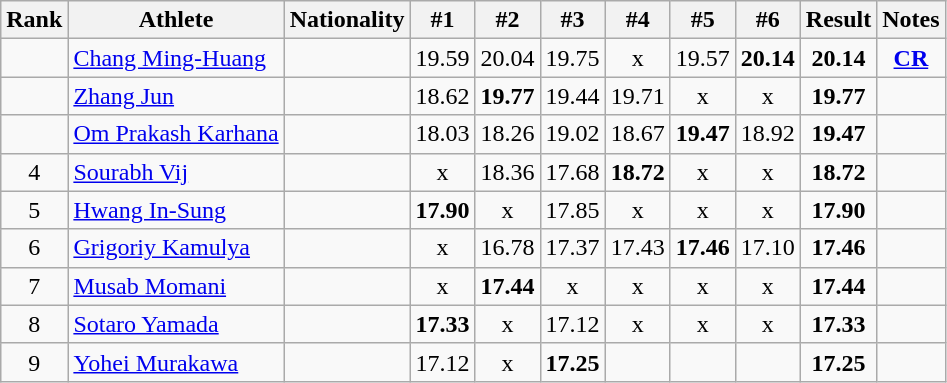<table class="wikitable sortable" style="text-align:center">
<tr>
<th>Rank</th>
<th>Athlete</th>
<th>Nationality</th>
<th>#1</th>
<th>#2</th>
<th>#3</th>
<th>#4</th>
<th>#5</th>
<th>#6</th>
<th>Result</th>
<th>Notes</th>
</tr>
<tr>
<td></td>
<td align=left><a href='#'>Chang Ming-Huang</a></td>
<td align=left></td>
<td>19.59</td>
<td>20.04</td>
<td>19.75</td>
<td>x</td>
<td>19.57</td>
<td><strong>20.14</strong></td>
<td><strong>20.14</strong></td>
<td><strong><a href='#'>CR</a></strong></td>
</tr>
<tr>
<td></td>
<td align=left><a href='#'>Zhang Jun</a></td>
<td align=left></td>
<td>18.62</td>
<td><strong>19.77</strong></td>
<td>19.44</td>
<td>19.71</td>
<td>x</td>
<td>x</td>
<td><strong>19.77</strong></td>
<td></td>
</tr>
<tr>
<td></td>
<td align=left><a href='#'>Om Prakash Karhana</a></td>
<td align=left></td>
<td>18.03</td>
<td>18.26</td>
<td>19.02</td>
<td>18.67</td>
<td><strong>19.47</strong></td>
<td>18.92</td>
<td><strong>19.47</strong></td>
<td></td>
</tr>
<tr>
<td>4</td>
<td align=left><a href='#'>Sourabh Vij</a></td>
<td align=left></td>
<td>x</td>
<td>18.36</td>
<td>17.68</td>
<td><strong>18.72</strong></td>
<td>x</td>
<td>x</td>
<td><strong>18.72</strong></td>
<td></td>
</tr>
<tr>
<td>5</td>
<td align=left><a href='#'>Hwang In-Sung</a></td>
<td align=left></td>
<td><strong>17.90</strong></td>
<td>x</td>
<td>17.85</td>
<td>x</td>
<td>x</td>
<td>x</td>
<td><strong>17.90</strong></td>
<td></td>
</tr>
<tr>
<td>6</td>
<td align=left><a href='#'>Grigoriy Kamulya</a></td>
<td align=left></td>
<td>x</td>
<td>16.78</td>
<td>17.37</td>
<td>17.43</td>
<td><strong>17.46</strong></td>
<td>17.10</td>
<td><strong>17.46</strong></td>
<td></td>
</tr>
<tr>
<td>7</td>
<td align=left><a href='#'>Musab Momani</a></td>
<td align=left></td>
<td>x</td>
<td><strong>17.44</strong></td>
<td>x</td>
<td>x</td>
<td>x</td>
<td>x</td>
<td><strong>17.44</strong></td>
<td></td>
</tr>
<tr>
<td>8</td>
<td align=left><a href='#'>Sotaro Yamada</a></td>
<td align=left></td>
<td><strong>17.33</strong></td>
<td>x</td>
<td>17.12</td>
<td>x</td>
<td>x</td>
<td>x</td>
<td><strong>17.33</strong></td>
<td></td>
</tr>
<tr>
<td>9</td>
<td align=left><a href='#'>Yohei Murakawa</a></td>
<td align=left></td>
<td>17.12</td>
<td>x</td>
<td><strong>17.25</strong></td>
<td></td>
<td></td>
<td></td>
<td><strong>17.25</strong></td>
<td></td>
</tr>
</table>
